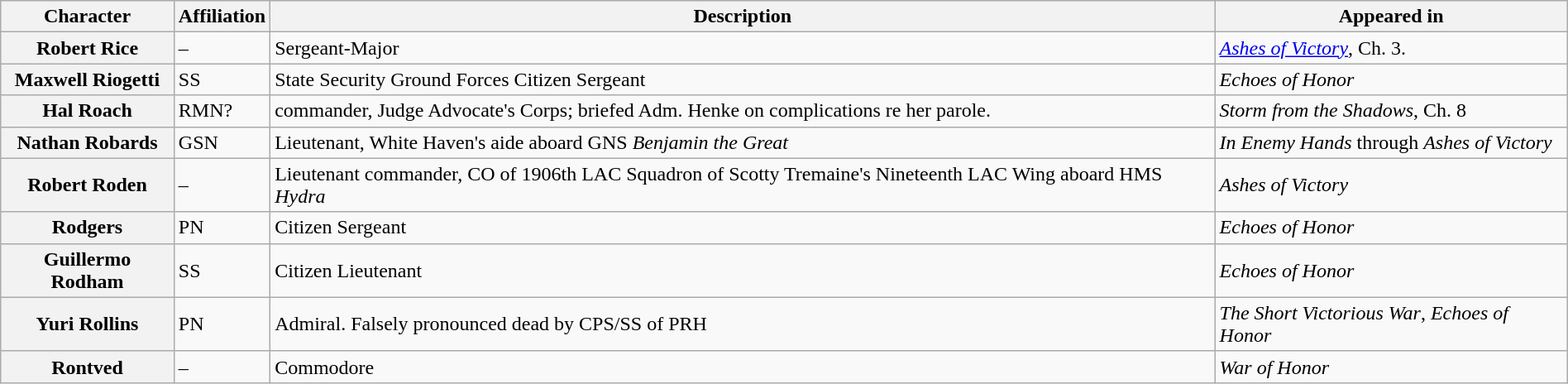<table class="wikitable" style="width: 100%">
<tr>
<th>Character</th>
<th>Affiliation</th>
<th>Description</th>
<th>Appeared in</th>
</tr>
<tr>
<th>Robert Rice</th>
<td>–</td>
<td>Sergeant-Major<br></td>
<td><em><a href='#'>Ashes of Victory</a></em>, Ch. 3.</td>
</tr>
<tr>
<th>Maxwell Riogetti</th>
<td>SS</td>
<td>State Security Ground Forces Citizen Sergeant</td>
<td><em>Echoes of Honor</em></td>
</tr>
<tr>
<th>Hal Roach</th>
<td>RMN?</td>
<td>commander, Judge Advocate's Corps; briefed Adm. Henke on complications re her parole.<br></td>
<td><em>Storm from the Shadows</em>, Ch. 8</td>
</tr>
<tr>
<th>Nathan Robards</th>
<td>GSN</td>
<td>Lieutenant, White Haven's aide aboard GNS <em>Benjamin the Great</em></td>
<td><em>In Enemy Hands</em> through <em>Ashes of Victory</em></td>
</tr>
<tr>
<th>Robert Roden</th>
<td>–</td>
<td>Lieutenant commander, CO of 1906th LAC Squadron of Scotty Tremaine's Nineteenth LAC Wing aboard HMS <em>Hydra</em></td>
<td><em>Ashes of Victory</em></td>
</tr>
<tr>
<th>Rodgers</th>
<td>PN</td>
<td>Citizen Sergeant</td>
<td><em>Echoes of Honor</em></td>
</tr>
<tr>
<th>Guillermo Rodham</th>
<td>SS</td>
<td>Citizen Lieutenant</td>
<td><em>Echoes of Honor</em></td>
</tr>
<tr>
<th>Yuri Rollins</th>
<td>PN</td>
<td>Admiral. Falsely pronounced dead by CPS/SS of PRH</td>
<td><em>The Short Victorious War</em>, <em>Echoes of Honor</em></td>
</tr>
<tr>
<th>Rontved</th>
<td>–</td>
<td>Commodore</td>
<td><em>War of Honor</em></td>
</tr>
</table>
